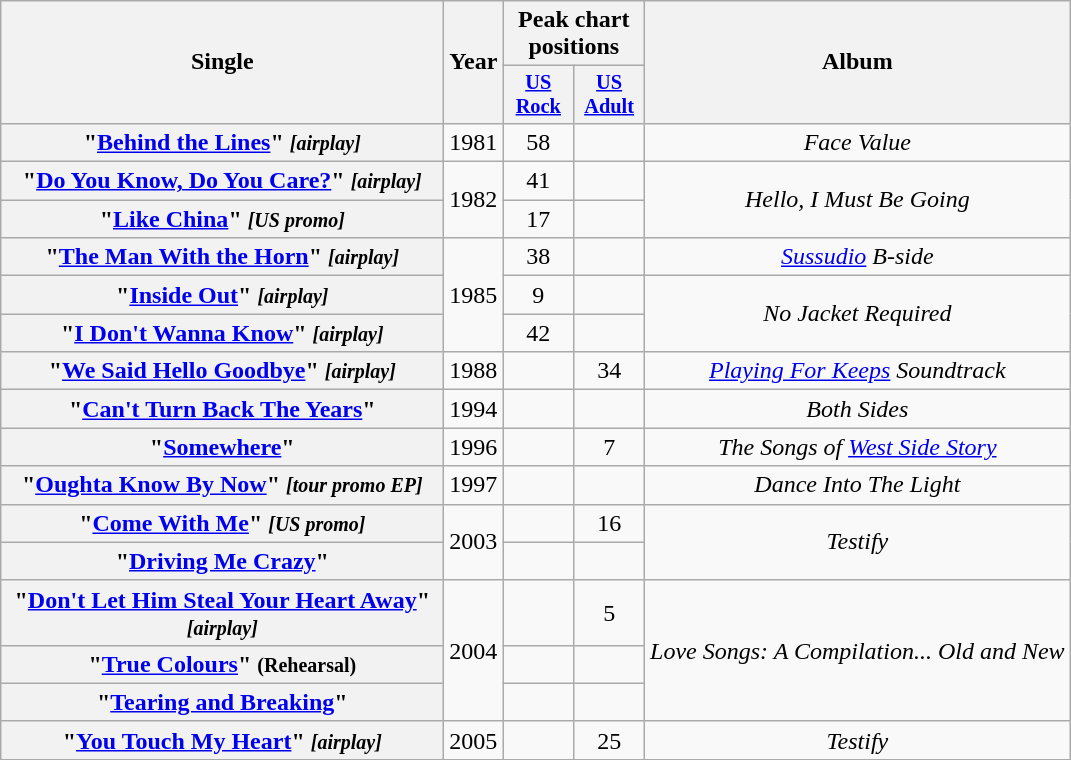<table class="wikitable plainrowheaders" style="text-align:center">
<tr>
<th scope="colw" rowspan="2" style="width:18em;">Single</th>
<th scope="col" rowspan="2">Year</th>
<th scope="col" colspan="2">Peak chart positions</th>
<th scope="col" rowspan="2">Album</th>
</tr>
<tr>
<th scope="col" style="width:3em;font-size:85%;"><a href='#'>US Rock</a><br></th>
<th scope="col" style="width:3em;font-size:85%;"><a href='#'>US Adult</a><br></th>
</tr>
<tr>
<th scope="row">"<a href='#'>Behind the Lines</a>" <small><em>[airplay]</em></small></th>
<td>1981</td>
<td>58</td>
<td></td>
<td rowspan="1"><em>Face Value</em></td>
</tr>
<tr>
<th scope="row">"<a href='#'>Do You Know, Do You Care?</a>"  <small><em>[airplay]</em></small></th>
<td rowspan="2">1982</td>
<td>41</td>
<td></td>
<td rowspan="2"><em>Hello, I Must Be Going</em></td>
</tr>
<tr>
<th scope="row">"<a href='#'>Like China</a>" <small><em>[US promo]</em></small></th>
<td>17</td>
<td></td>
</tr>
<tr>
<th scope="row">"<a href='#'>The Man With the Horn</a>"  <small><em>[airplay]</em></small></th>
<td rowspan="3">1985</td>
<td>38</td>
<td></td>
<td rowspan="1"><em><a href='#'>Sussudio</a> B-side</em></td>
</tr>
<tr>
<th scope="row">"<a href='#'>Inside Out</a>"  <small><em>[airplay]</em></small></th>
<td>9</td>
<td></td>
<td rowspan="2"><em>No Jacket Required</em></td>
</tr>
<tr>
<th scope="row">"<a href='#'>I Don't Wanna Know</a>"  <small><em>[airplay]</em></small></th>
<td>42</td>
<td></td>
</tr>
<tr>
<th scope="row">"<a href='#'>We Said Hello Goodbye</a>"  <small><em>[airplay]</em></small></th>
<td>1988</td>
<td></td>
<td>34</td>
<td><em><a href='#'>Playing For Keeps</a> Soundtrack</em></td>
</tr>
<tr>
<th scope="row">"<a href='#'>Can't Turn Back The Years</a>"</th>
<td>1994</td>
<td></td>
<td></td>
<td><em>Both Sides</em></td>
</tr>
<tr>
<th scope="row">"<a href='#'>Somewhere</a>"</th>
<td>1996</td>
<td></td>
<td>7</td>
<td><em>The Songs of <a href='#'>West Side Story</a></em></td>
</tr>
<tr>
<th scope="row">"<a href='#'>Oughta Know By Now</a>" <small><em>[tour promo EP]</em></small></th>
<td>1997</td>
<td></td>
<td></td>
<td><em>Dance Into The Light</em></td>
</tr>
<tr>
<th scope="row">"<a href='#'>Come With Me</a>" <small><em>[US promo]</em></small></th>
<td rowspan="2">2003</td>
<td></td>
<td>16</td>
<td rowspan="2"><em>Testify</em></td>
</tr>
<tr>
<th scope="row">"<a href='#'>Driving Me Crazy</a>"</th>
<td></td>
<td></td>
</tr>
<tr>
<th scope="row">"<a href='#'>Don't Let Him Steal Your Heart Away</a>"  <small><em>[airplay]</em></small></th>
<td rowspan="3">2004</td>
<td></td>
<td>5</td>
<td rowspan="3"><em>Love Songs: A Compilation... Old and New</em></td>
</tr>
<tr>
<th scope="row">"<a href='#'>True Colours</a>" <small>(Rehearsal)</small></th>
<td></td>
<td></td>
</tr>
<tr>
<th scope="row">"<a href='#'>Tearing and Breaking</a>"</th>
<td></td>
<td></td>
</tr>
<tr>
<th scope="row">"<a href='#'>You Touch My Heart</a>" <small><em>[airplay]</em></small></th>
<td rowspan="1">2005</td>
<td></td>
<td>25</td>
<td rowspan="1"><em>Testify</em></td>
</tr>
<tr>
</tr>
</table>
